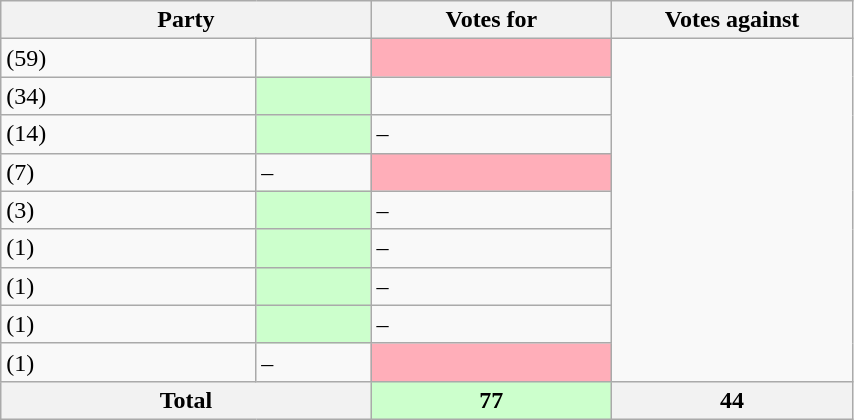<table class="wikitable" style="width:45%">
<tr>
<th style="width:20%;" colspan="2">Party</th>
<th style="width:13%;">Votes for</th>
<th style="width:13%;">Votes against</th>
</tr>
<tr>
<td> (59)</td>
<td></td>
<td style="background-color:#FFAEB9;"></td>
</tr>
<tr>
<td> (34)</td>
<td style="background-color:#CCFFCC;"></td>
<td></td>
</tr>
<tr>
<td> (14)</td>
<td style="background-color:#CCFFCC;"></td>
<td>–</td>
</tr>
<tr>
<td> (7)</td>
<td>–</td>
<td style="background-color:#FFAEB9;"></td>
</tr>
<tr>
<td> (3)</td>
<td style="background-color:#CCFFCC;"></td>
<td>–</td>
</tr>
<tr>
<td> (1)</td>
<td style="background-color:#CCFFCC;"></td>
<td>–</td>
</tr>
<tr>
<td> (1)</td>
<td style="background-color:#CCFFCC;"></td>
<td>–</td>
</tr>
<tr>
<td> (1)</td>
<td style="background-color:#CCFFCC;"></td>
<td>–</td>
</tr>
<tr>
<td> (1)</td>
<td>–</td>
<td style="background-color:#FFAEB9;"></td>
</tr>
<tr>
<th colspan=2>Total</th>
<th style="background-color:#CCFFCC;">77</th>
<th>44</th>
</tr>
</table>
